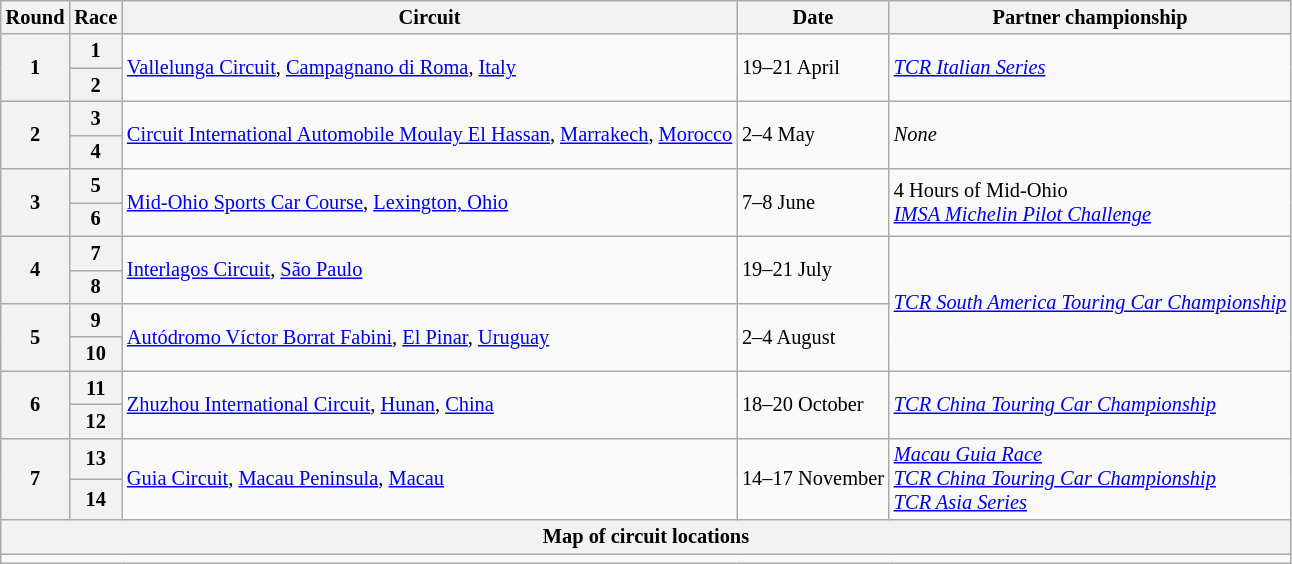<table class="wikitable" style="font-size: 85%">
<tr>
<th>Round</th>
<th>Race</th>
<th>Circuit</th>
<th>Date</th>
<th>Partner championship</th>
</tr>
<tr>
<th rowspan="2">1</th>
<th>1</th>
<td rowspan="2"> <a href='#'>Vallelunga Circuit</a>, <a href='#'>Campagnano di Roma</a>, <a href='#'>Italy</a></td>
<td rowspan="2">19–21 April</td>
<td rowspan="2"><em><a href='#'>TCR Italian Series</a></em></td>
</tr>
<tr>
<th>2</th>
</tr>
<tr>
<th rowspan="2">2</th>
<th>3</th>
<td rowspan="2"> <a href='#'>Circuit International Automobile Moulay El Hassan</a>, <a href='#'>Marrakech</a>, <a href='#'>Morocco</a></td>
<td rowspan="2">2–4 May</td>
<td rowspan="2"><em>None</em></td>
</tr>
<tr>
<th>4</th>
</tr>
<tr>
<th rowspan="2">3</th>
<th>5</th>
<td rowspan="2"> <a href='#'>Mid-Ohio Sports Car Course</a>, <a href='#'>Lexington, Ohio</a></td>
<td rowspan="2">7–8 June</td>
<td rowspan="2">4 Hours of Mid-Ohio <br><em><a href='#'>IMSA Michelin Pilot Challenge</a></em></td>
</tr>
<tr>
<th>6</th>
</tr>
<tr>
<th rowspan="2">4</th>
<th>7</th>
<td rowspan="2"> <a href='#'>Interlagos Circuit</a>, <a href='#'>São Paulo</a></td>
<td rowspan="2">19–21 July</td>
<td rowspan="4"><em><a href='#'>TCR South America Touring Car Championship</a></em></td>
</tr>
<tr>
<th>8</th>
</tr>
<tr>
<th rowspan="2">5</th>
<th>9</th>
<td rowspan="2"> <a href='#'>Autódromo Víctor Borrat Fabini</a>, <a href='#'>El Pinar</a>, <a href='#'>Uruguay</a></td>
<td rowspan="2">2–4 August</td>
</tr>
<tr>
<th>10</th>
</tr>
<tr>
<th rowspan="2">6</th>
<th>11</th>
<td rowspan="2"> <a href='#'>Zhuzhou International Circuit</a>, <a href='#'>Hunan</a>, <a href='#'>China</a></td>
<td rowspan="2">18–20 October</td>
<td rowspan="2"><em><a href='#'>TCR China Touring Car Championship</a></em></td>
</tr>
<tr>
<th>12</th>
</tr>
<tr>
<th rowspan="2">7</th>
<th>13</th>
<td rowspan="2"> <a href='#'>Guia Circuit</a>, <a href='#'>Macau Peninsula</a>, <a href='#'>Macau</a></td>
<td rowspan="2">14–17 November</td>
<td rowspan="2"><em><a href='#'>Macau Guia Race</a></em><br><em><a href='#'>TCR China Touring Car Championship</a></em><br><em><a href='#'>TCR Asia Series</a></em></td>
</tr>
<tr>
<th>14</th>
</tr>
<tr>
<th colspan=5>Map of circuit locations</th>
</tr>
<tr>
<td colspan=5></td>
</tr>
</table>
